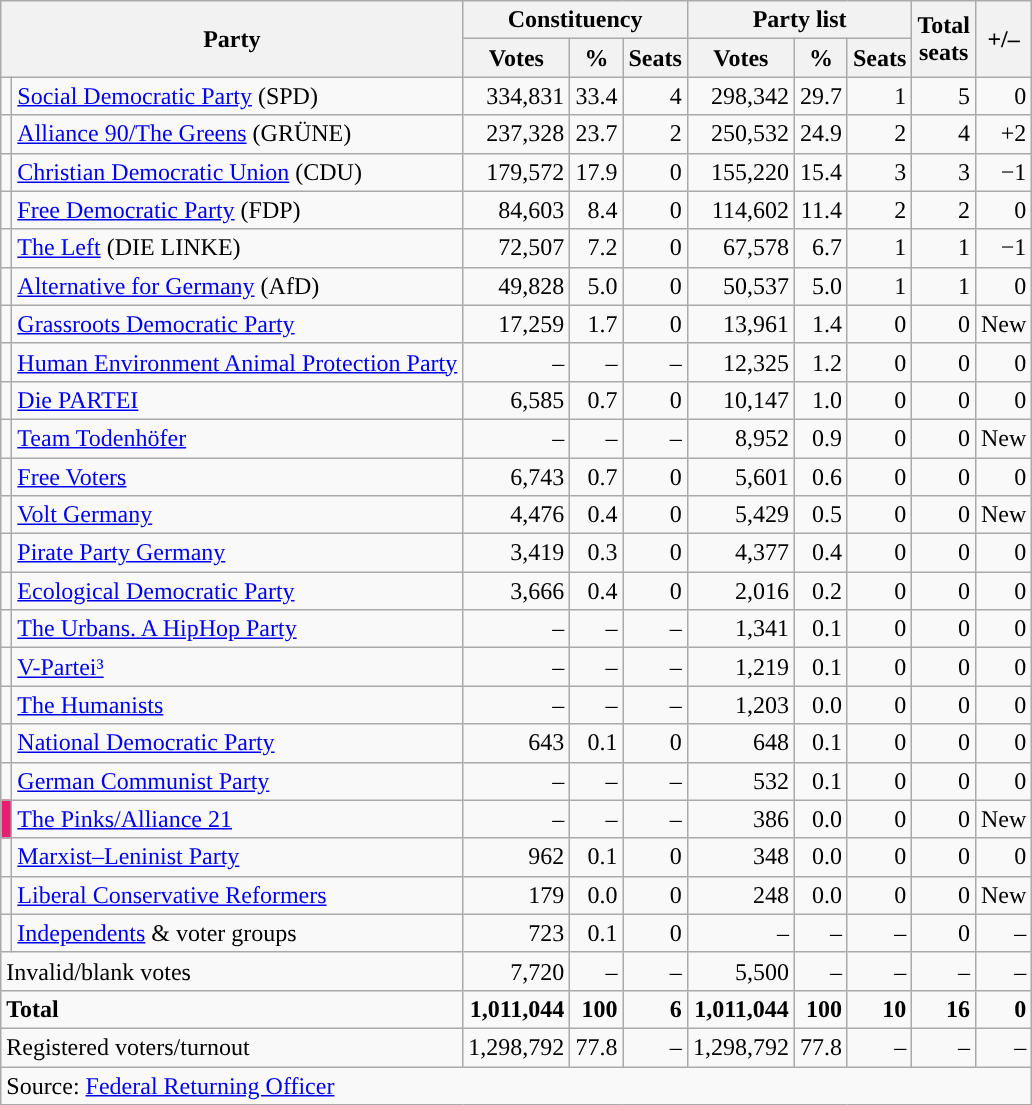<table class="wikitable" style="text-align:right">
<tr>
<th colspan="2" rowspan="2">Party</th>
<th colspan="3">Constituency</th>
<th colspan="3">Party list</th>
<th rowspan="2">Total<br>seats</th>
<th rowspan="2">+/–</th>
</tr>
<tr>
<th>Votes</th>
<th>%</th>
<th>Seats</th>
<th>Votes</th>
<th>%</th>
<th>Seats</th>
</tr>
<tr>
<td></td>
<td align="left"><a href='#'>Social Democratic Party</a> (SPD)</td>
<td>334,831</td>
<td>33.4</td>
<td>4</td>
<td>298,342</td>
<td>29.7</td>
<td>1</td>
<td>5</td>
<td>0</td>
</tr>
<tr>
<td></td>
<td align="left"><a href='#'>Alliance 90/The Greens</a> (GRÜNE)</td>
<td>237,328</td>
<td>23.7</td>
<td>2</td>
<td>250,532</td>
<td>24.9</td>
<td>2</td>
<td>4</td>
<td>+2</td>
</tr>
<tr>
<td></td>
<td align="left"><a href='#'>Christian Democratic Union</a> (CDU)</td>
<td>179,572</td>
<td>17.9</td>
<td>0</td>
<td>155,220</td>
<td>15.4</td>
<td>3</td>
<td>3</td>
<td>−1</td>
</tr>
<tr>
<td></td>
<td align="left"><a href='#'>Free Democratic Party</a> (FDP)</td>
<td>84,603</td>
<td>8.4</td>
<td>0</td>
<td>114,602</td>
<td>11.4</td>
<td>2</td>
<td>2</td>
<td>0</td>
</tr>
<tr>
<td></td>
<td align="left"><a href='#'>The Left</a> (DIE LINKE)</td>
<td>72,507</td>
<td>7.2</td>
<td>0</td>
<td>67,578</td>
<td>6.7</td>
<td>1</td>
<td>1</td>
<td>−1</td>
</tr>
<tr>
<td></td>
<td align="left"><a href='#'>Alternative for Germany</a> (AfD)</td>
<td>49,828</td>
<td>5.0</td>
<td>0</td>
<td>50,537</td>
<td>5.0</td>
<td>1</td>
<td>1</td>
<td>0</td>
</tr>
<tr>
<td style="background-color:"></td>
<td align="left"><a href='#'>Grassroots Democratic Party</a></td>
<td>17,259</td>
<td>1.7</td>
<td>0</td>
<td>13,961</td>
<td>1.4</td>
<td>0</td>
<td>0</td>
<td>New</td>
</tr>
<tr>
<td style="background-color:"></td>
<td align="left"><a href='#'>Human Environment Animal Protection Party</a></td>
<td>–</td>
<td>–</td>
<td>–</td>
<td>12,325</td>
<td>1.2</td>
<td>0</td>
<td>0</td>
<td>0</td>
</tr>
<tr>
<td style="background-color:"></td>
<td align="left"><a href='#'>Die PARTEI</a></td>
<td>6,585</td>
<td>0.7</td>
<td>0</td>
<td>10,147</td>
<td>1.0</td>
<td>0</td>
<td>0</td>
<td>0</td>
</tr>
<tr>
<td style="background-color:"></td>
<td align="left"><a href='#'>Team Todenhöfer</a></td>
<td>–</td>
<td>–</td>
<td>–</td>
<td>8,952</td>
<td>0.9</td>
<td>0</td>
<td>0</td>
<td>New</td>
</tr>
<tr>
<td style="background-color:"></td>
<td align="left"><a href='#'>Free Voters</a></td>
<td>6,743</td>
<td>0.7</td>
<td>0</td>
<td>5,601</td>
<td>0.6</td>
<td>0</td>
<td>0</td>
<td>0</td>
</tr>
<tr>
<td style="background-color:"></td>
<td align="left"><a href='#'>Volt Germany</a></td>
<td>4,476</td>
<td>0.4</td>
<td>0</td>
<td>5,429</td>
<td>0.5</td>
<td>0</td>
<td>0</td>
<td>New</td>
</tr>
<tr>
<td style="background-color:"></td>
<td align="left"><a href='#'>Pirate Party Germany</a></td>
<td>3,419</td>
<td>0.3</td>
<td>0</td>
<td>4,377</td>
<td>0.4</td>
<td>0</td>
<td>0</td>
<td>0</td>
</tr>
<tr>
<td style="background-color:"></td>
<td align="left"><a href='#'>Ecological Democratic Party</a></td>
<td>3,666</td>
<td>0.4</td>
<td>0</td>
<td>2,016</td>
<td>0.2</td>
<td>0</td>
<td>0</td>
<td>0</td>
</tr>
<tr>
<td style="background-color:"></td>
<td align="left"><a href='#'>The Urbans. A HipHop Party</a></td>
<td>–</td>
<td>–</td>
<td>–</td>
<td>1,341</td>
<td>0.1</td>
<td>0</td>
<td>0</td>
<td>0</td>
</tr>
<tr>
<td style="background-color:"></td>
<td align="left"><a href='#'>V-Partei³</a></td>
<td>–</td>
<td>–</td>
<td>–</td>
<td>1,219</td>
<td>0.1</td>
<td>0</td>
<td>0</td>
<td>0</td>
</tr>
<tr>
<td style="background-color:"></td>
<td align="left"><a href='#'>The Humanists</a></td>
<td>–</td>
<td>–</td>
<td>–</td>
<td>1,203</td>
<td>0.0</td>
<td>0</td>
<td>0</td>
<td>0</td>
</tr>
<tr>
<td style="background-color:"></td>
<td align="left"><a href='#'>National Democratic Party</a></td>
<td>643</td>
<td>0.1</td>
<td>0</td>
<td>648</td>
<td>0.1</td>
<td>0</td>
<td>0</td>
<td>0</td>
</tr>
<tr>
<td style="background-color:"></td>
<td align="left"><a href='#'>German Communist Party</a></td>
<td>–</td>
<td>–</td>
<td>–</td>
<td>532</td>
<td>0.1</td>
<td>0</td>
<td>0</td>
<td>0</td>
</tr>
<tr>
<td style="background-color:#E71F71"></td>
<td align="left"><a href='#'>The Pinks/Alliance 21</a></td>
<td>–</td>
<td>–</td>
<td>–</td>
<td>386</td>
<td>0.0</td>
<td>0</td>
<td>0</td>
<td>New</td>
</tr>
<tr>
<td style="background-color:"></td>
<td align="left"><a href='#'>Marxist–Leninist Party</a></td>
<td>962</td>
<td>0.1</td>
<td>0</td>
<td>348</td>
<td>0.0</td>
<td>0</td>
<td>0</td>
<td>0</td>
</tr>
<tr>
<td style="background-color:"></td>
<td align="left"><a href='#'>Liberal Conservative Reformers</a></td>
<td>179</td>
<td>0.0</td>
<td>0</td>
<td>248</td>
<td>0.0</td>
<td>0</td>
<td>0</td>
<td>New</td>
</tr>
<tr>
<td style="background-color:"></td>
<td align="left"><a href='#'>Independents</a> & voter groups</td>
<td>723</td>
<td>0.1</td>
<td>0</td>
<td>–</td>
<td>–</td>
<td>–</td>
<td>0</td>
<td>–</td>
</tr>
<tr>
<td colspan="2" align="left">Invalid/blank votes</td>
<td>7,720</td>
<td>–</td>
<td>–</td>
<td>5,500</td>
<td>–</td>
<td>–</td>
<td>–</td>
<td>–</td>
</tr>
<tr>
<td colspan="2" align="left"><strong>Total</strong></td>
<td><strong>1,011,044</strong></td>
<td><strong>100</strong></td>
<td><strong>6</strong></td>
<td><strong>1,011,044</strong></td>
<td><strong>100</strong></td>
<td><strong>10</strong></td>
<td><strong>16</strong></td>
<td><strong>0</strong></td>
</tr>
<tr>
<td colspan="2" align="left">Registered voters/turnout</td>
<td>1,298,792</td>
<td>77.8</td>
<td>–</td>
<td>1,298,792</td>
<td>77.8</td>
<td>–</td>
<td>–</td>
<td>–</td>
</tr>
<tr>
<td colspan="10" align="left">Source: <a href='#'>Federal Returning Officer</a></td>
</tr>
</table>
